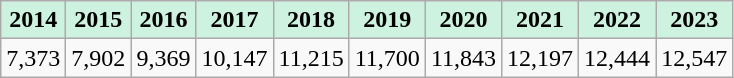<table class="wikitable">
<tr align="center" style="background:#CEF2E0;">
<td><strong>2014</strong></td>
<td><strong>2015</strong></td>
<td><strong>2016</strong></td>
<td><strong>2017</strong></td>
<td><strong>2018</strong></td>
<td><strong>2019</strong></td>
<td><strong>2020</strong></td>
<td><strong>2021</strong></td>
<td><strong>2022</strong></td>
<td><strong>2023</strong></td>
</tr>
<tr>
<td>7,373</td>
<td>7,902</td>
<td>9,369</td>
<td>10,147</td>
<td>11,215</td>
<td>11,700</td>
<td>11,843</td>
<td>12,197</td>
<td>12,444</td>
<td>12,547</td>
</tr>
</table>
